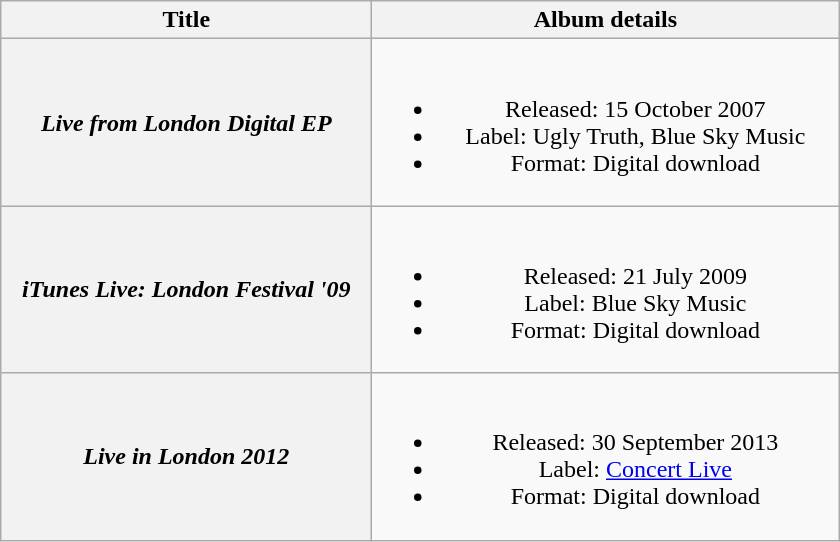<table class="wikitable plainrowheaders" style="text-align:center">
<tr>
<th scope="col" style="width:15em;">Title</th>
<th scope="col" style="width:19em;">Album details</th>
</tr>
<tr>
<th scope="row"><em>Live from London Digital EP</em></th>
<td><br><ul><li>Released: 15 October 2007</li><li>Label: Ugly Truth, Blue Sky Music</li><li>Format: Digital download</li></ul></td>
</tr>
<tr>
<th scope="row"><em>iTunes Live: London Festival '09</em></th>
<td><br><ul><li>Released: 21 July 2009</li><li>Label: Blue Sky Music</li><li>Format: Digital download</li></ul></td>
</tr>
<tr>
<th scope="row"><em>Live in London 2012</em></th>
<td><br><ul><li>Released: 30 September 2013</li><li>Label: <a href='#'>Concert Live</a></li><li>Format: Digital download</li></ul></td>
</tr>
</table>
